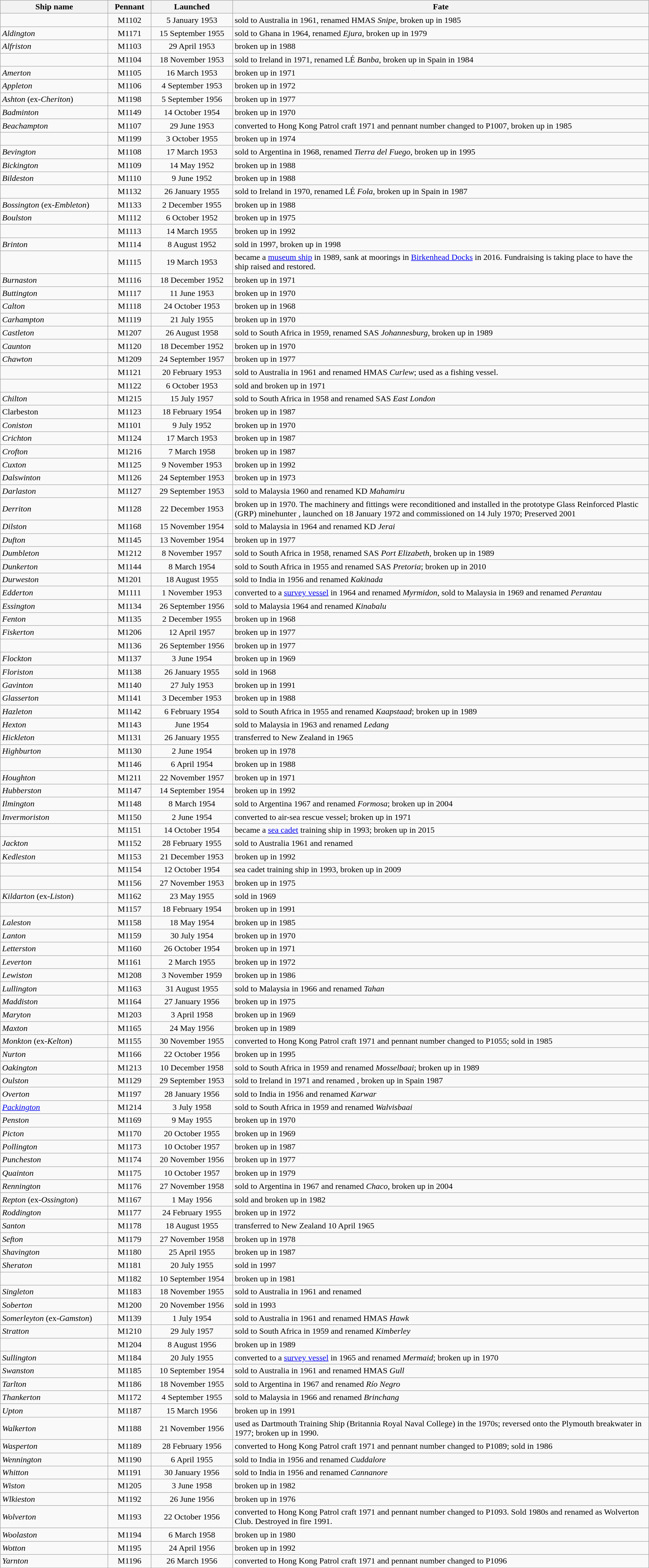<table class="wikitable sortable">
<tr>
<th width=200px>Ship name</th>
<th width=75px>Pennant</th>
<th width=150px>Launched</th>
<th>Fate</th>
</tr>
<tr>
<td></td>
<td align=center>M1102</td>
<td align=center>5 January 1953</td>
<td>sold to Australia in 1961, renamed HMAS <em>Snipe</em>, broken up in 1985</td>
</tr>
<tr>
<td><em>Aldington</em></td>
<td align=center>M1171</td>
<td align=center>15 September 1955</td>
<td>sold to Ghana in 1964, renamed <em>Ejura</em>, broken up in 1979</td>
</tr>
<tr>
<td><em>Alfriston</em></td>
<td align=center>M1103</td>
<td align=center>29 April 1953</td>
<td>broken up in 1988</td>
</tr>
<tr>
<td></td>
<td align=center>M1104</td>
<td align=center>18 November 1953</td>
<td>sold to Ireland in 1971, renamed LÉ <em>Banba</em>, broken up in Spain in 1984</td>
</tr>
<tr>
<td><em>Amerton</em></td>
<td align=center>M1105</td>
<td align=center>16 March 1953</td>
<td>broken up in 1971</td>
</tr>
<tr>
<td><em>Appleton</em></td>
<td align=center>M1106</td>
<td align=center>4 September 1953</td>
<td>broken up in 1972</td>
</tr>
<tr>
<td><em>Ashton</em> (ex-<em>Cheriton</em>)</td>
<td align=center>M1198</td>
<td align=center>5 September 1956</td>
<td>broken up in 1977</td>
</tr>
<tr>
<td><em>Badminton</em></td>
<td align=center>M1149</td>
<td align=center>14 October 1954</td>
<td>broken up in 1970</td>
</tr>
<tr>
<td><em>Beachampton</em></td>
<td align=center>M1107</td>
<td align=center>29 June 1953</td>
<td>converted to Hong Kong Patrol craft 1971 and pennant number changed to P1007, broken up in 1985</td>
</tr>
<tr>
<td></td>
<td align=center>M1199</td>
<td align=center>3 October 1955</td>
<td>broken up in 1974</td>
</tr>
<tr>
<td><em>Bevington</em></td>
<td align=center>M1108</td>
<td align=center>17 March 1953</td>
<td>sold to Argentina in 1968, renamed <em>Tierra del Fuego</em>, broken up in 1995</td>
</tr>
<tr>
<td><em>Bickington</em></td>
<td align=center>M1109</td>
<td align=center>14 May 1952</td>
<td>broken up in 1988</td>
</tr>
<tr>
<td><em>Bildeston</em></td>
<td align=center>M1110</td>
<td align=center>9 June 1952</td>
<td>broken up in 1988</td>
</tr>
<tr>
<td></td>
<td align=center>M1132</td>
<td align=center>26 January 1955</td>
<td>sold to Ireland in 1970, renamed LÉ <em>Fola</em>, broken up in Spain in 1987</td>
</tr>
<tr>
<td><em>Bossington</em> (ex-<em>Embleton</em>)</td>
<td align=center>M1133</td>
<td align=center>2 December 1955</td>
<td>broken up in 1988</td>
</tr>
<tr>
<td><em>Boulston</em></td>
<td align=center>M1112</td>
<td align=center>6 October 1952</td>
<td>broken up in 1975</td>
</tr>
<tr>
<td></td>
<td align=center>M1113</td>
<td align=center>14 March 1955</td>
<td>broken up in 1992</td>
</tr>
<tr>
<td><em>Brinton</em></td>
<td align=center>M1114</td>
<td align=center>8 August 1952</td>
<td>sold in 1997, broken up in 1998</td>
</tr>
<tr>
<td></td>
<td align=center>M1115</td>
<td align=center>19 March 1953</td>
<td>became a <a href='#'>museum ship</a> in 1989, sank at moorings in <a href='#'>Birkenhead Docks</a> in 2016. Fundraising is taking place to have the ship raised and restored.</td>
</tr>
<tr>
<td><em>Burnaston</em></td>
<td align=center>M1116</td>
<td align=center>18 December 1952</td>
<td>broken up in 1971</td>
</tr>
<tr>
<td><em>Buttington</em></td>
<td align=center>M1117</td>
<td align=center>11 June 1953</td>
<td>broken up in 1970</td>
</tr>
<tr>
<td><em>Calton</em></td>
<td align=center>M1118</td>
<td align=center>24 October 1953</td>
<td>broken up in 1968</td>
</tr>
<tr>
<td><em>Carhampton</em></td>
<td align=center>M1119</td>
<td align=center>21 July 1955</td>
<td>broken up in 1970</td>
</tr>
<tr>
<td><em>Castleton</em></td>
<td align=center>M1207</td>
<td align=center>26 August 1958</td>
<td>sold to South Africa in 1959, renamed SAS <em>Johannesburg</em>, broken up in 1989</td>
</tr>
<tr>
<td><em>Caunton</em></td>
<td align=center>M1120</td>
<td align=center>18 December 1952</td>
<td>broken up in 1970</td>
</tr>
<tr>
<td><em>Chawton</em></td>
<td align=center>M1209</td>
<td align=center>24 September 1957</td>
<td>broken up in 1977</td>
</tr>
<tr>
<td></td>
<td align=center>M1121</td>
<td align=center>20 February 1953</td>
<td>sold to Australia in 1961 and renamed HMAS <em>Curlew</em>; used as a fishing vessel.</td>
</tr>
<tr>
<td></td>
<td align=center>M1122</td>
<td align=center>6 October 1953</td>
<td>sold and broken up in 1971</td>
</tr>
<tr>
<td><em>Chilton</em></td>
<td align=center>M1215</td>
<td align=center>15 July 1957</td>
<td>sold to South Africa in 1958 and renamed SAS <em>East London</em></td>
</tr>
<tr>
<td>Clarbeston</td>
<td align=center>M1123</td>
<td align=center>18 February 1954</td>
<td>broken up in 1987</td>
</tr>
<tr>
<td><em>Coniston</em></td>
<td align=center>M1101</td>
<td align=center>9 July 1952</td>
<td>broken up in 1970</td>
</tr>
<tr>
<td><em>Crichton</em></td>
<td align=center>M1124</td>
<td align=center>17 March 1953</td>
<td>broken up in 1987</td>
</tr>
<tr>
<td><em>Crofton</em></td>
<td align=center>M1216</td>
<td align=center>7 March 1958</td>
<td>broken up in 1987</td>
</tr>
<tr>
<td><em>Cuxton</em></td>
<td align=center>M1125</td>
<td align=center>9 November 1953</td>
<td>broken up in 1992</td>
</tr>
<tr>
<td><em>Dalswinton</em></td>
<td align=center>M1126</td>
<td align=center>24 September 1953</td>
<td>broken up in 1973</td>
</tr>
<tr>
<td><em>Darlaston</em></td>
<td align=center>M1127</td>
<td align=center>29 September 1953</td>
<td>sold to Malaysia 1960 and renamed KD <em>Mahamiru</em></td>
</tr>
<tr>
<td><em>Derriton</em></td>
<td align=center>M1128</td>
<td align=center>22 December 1953</td>
<td>broken up in 1970. The machinery and fittings were reconditioned and installed in the prototype Glass Reinforced Plastic (GRP) minehunter , launched on 18 January 1972 and commissioned on 14 July 1970; Preserved 2001</td>
</tr>
<tr>
<td><em>Dilston</em></td>
<td align=center>M1168</td>
<td align=center>15 November 1954</td>
<td>sold to Malaysia in 1964 and renamed KD <em>Jerai</em></td>
</tr>
<tr>
<td><em>Dufton</em></td>
<td align=center>M1145</td>
<td align=center>13 November 1954</td>
<td>broken up in 1977</td>
</tr>
<tr>
<td><em>Dumbleton</em></td>
<td align=center>M1212</td>
<td align=center>8 November 1957</td>
<td>sold to South Africa in 1958, renamed SAS <em>Port Elizabeth</em>, broken up in 1989</td>
</tr>
<tr>
<td><em>Dunkerton</em></td>
<td align=center>M1144</td>
<td align=center>8 March 1954</td>
<td>sold to South Africa in 1955 and renamed SAS <em>Pretoria</em>; broken up in 2010</td>
</tr>
<tr>
<td><em>Durweston</em></td>
<td align=center>M1201</td>
<td align=center>18 August 1955</td>
<td>sold to India in 1956 and renamed <em>Kakinada</em></td>
</tr>
<tr>
<td><em>Edderton</em></td>
<td align=center>M1111</td>
<td align=center>1 November 1953</td>
<td>converted to a <a href='#'>survey vessel</a> in 1964 and renamed <em>Myrmidon</em>, sold to Malaysia in 1969 and renamed <em>Perantau</em></td>
</tr>
<tr>
<td><em>Essington</em></td>
<td align=center>M1134</td>
<td align=center>26 September 1956</td>
<td>sold to Malaysia 1964 and renamed <em>Kinabalu</em></td>
</tr>
<tr>
<td><em>Fenton</em></td>
<td align=center>M1135</td>
<td align=center>2 December 1955</td>
<td>broken up in 1968</td>
</tr>
<tr>
<td><em>Fiskerton</em></td>
<td align=center>M1206</td>
<td align=center>12 April 1957</td>
<td>broken up in 1977</td>
</tr>
<tr>
<td></td>
<td align=center>M1136</td>
<td align=center>26 September 1956</td>
<td>broken up in 1977</td>
</tr>
<tr>
<td><em>Flockton</em></td>
<td align=center>M1137</td>
<td align=center>3 June 1954</td>
<td>broken up in 1969</td>
</tr>
<tr>
<td><em>Floriston</em></td>
<td align=center>M1138</td>
<td align=center>26 January 1955</td>
<td>sold in 1968</td>
</tr>
<tr>
<td><em>Gavinton</em></td>
<td align=center>M1140</td>
<td align=center>27 July 1953</td>
<td>broken up in 1991</td>
</tr>
<tr>
<td><em>Glasserton</em></td>
<td align=center>M1141</td>
<td align=center>3 December 1953</td>
<td>broken up in 1988</td>
</tr>
<tr>
<td><em>Hazleton</em></td>
<td align=center>M1142</td>
<td align=center>6 February 1954</td>
<td>sold to South Africa in 1955 and renamed <em>Kaapstaad</em>; broken up in 1989</td>
</tr>
<tr>
<td><em>Hexton</em></td>
<td align=center>M1143</td>
<td align=center>June 1954</td>
<td>sold to Malaysia in 1963 and renamed <em>Ledang</em></td>
</tr>
<tr>
<td><em>Hickleton</em></td>
<td align=center>M1131</td>
<td align=center>26 January 1955</td>
<td>transferred to New Zealand in 1965</td>
</tr>
<tr>
<td><em>Highburton</em></td>
<td align=center>M1130</td>
<td align=center>2 June 1954</td>
<td>broken up in 1978</td>
</tr>
<tr>
<td></td>
<td align=center>M1146</td>
<td align=center>6 April 1954</td>
<td>broken up in 1988</td>
</tr>
<tr>
<td><em>Houghton</em></td>
<td align=center>M1211</td>
<td align=center>22 November 1957</td>
<td>broken up in 1971</td>
</tr>
<tr>
<td><em>Hubberston</em></td>
<td align=center>M1147</td>
<td align=center>14 September 1954</td>
<td>broken up in 1992</td>
</tr>
<tr>
<td><em>Ilmington</em></td>
<td align=center>M1148</td>
<td align=center>8 March 1954</td>
<td>sold to Argentina 1967 and renamed <em>Formosa</em>; broken up in 2004</td>
</tr>
<tr>
<td><em>Invermoriston</em></td>
<td align=center>M1150</td>
<td align=center>2 June 1954</td>
<td>converted to air-sea rescue vessel; broken up in 1971</td>
</tr>
<tr>
<td></td>
<td align=center>M1151</td>
<td align=center>14 October 1954</td>
<td>became a <a href='#'>sea cadet</a> training ship in 1993; broken up in 2015</td>
</tr>
<tr>
<td><em>Jackton</em></td>
<td align=center>M1152</td>
<td align=center>28 February 1955</td>
<td>sold to Australia 1961 and renamed </td>
</tr>
<tr>
<td><em>Kedleston</em></td>
<td align=center>M1153</td>
<td align=center>21 December 1953</td>
<td>broken up in 1992</td>
</tr>
<tr>
<td></td>
<td align=center>M1154</td>
<td align=center>12 October 1954</td>
<td>sea cadet training ship in 1993, broken up in 2009</td>
</tr>
<tr>
<td></td>
<td align=center>M1156</td>
<td align=center>27 November 1953</td>
<td>broken up in 1975</td>
</tr>
<tr>
<td><em>Kildarton</em> (ex-<em>Liston</em>)</td>
<td align=center>M1162</td>
<td align=center>23 May 1955</td>
<td>sold in 1969</td>
</tr>
<tr>
<td></td>
<td align=center>M1157</td>
<td align=center>18 February 1954</td>
<td>broken up in 1991</td>
</tr>
<tr>
<td><em>Laleston</em></td>
<td align=center>M1158</td>
<td align=center>18 May 1954</td>
<td>broken up in 1985</td>
</tr>
<tr>
<td><em>Lanton</em></td>
<td align=center>M1159</td>
<td align=center>30 July 1954</td>
<td>broken up in 1970</td>
</tr>
<tr>
<td><em>Letterston</em></td>
<td align=center>M1160</td>
<td align=center>26 October 1954</td>
<td>broken up in 1971</td>
</tr>
<tr>
<td><em>Leverton</em></td>
<td align=center>M1161</td>
<td align=center>2 March 1955</td>
<td>broken up in 1972</td>
</tr>
<tr>
<td><em>Lewiston</em></td>
<td align=center>M1208</td>
<td align=center>3 November 1959</td>
<td>broken up in 1986</td>
</tr>
<tr>
<td><em>Lullington</em></td>
<td align=center>M1163</td>
<td align=center>31 August 1955</td>
<td>sold to Malaysia in 1966 and renamed <em>Tahan</em></td>
</tr>
<tr>
<td><em>Maddiston</em></td>
<td align=center>M1164</td>
<td align=center>27 January 1956</td>
<td>broken up in 1975</td>
</tr>
<tr>
<td><em>Maryton</em></td>
<td align=center>M1203</td>
<td align=center>3 April 1958</td>
<td>broken up in 1969</td>
</tr>
<tr>
<td><em>Maxton</em></td>
<td align=center>M1165</td>
<td align=center>24 May 1956</td>
<td>broken up in 1989</td>
</tr>
<tr>
<td><em>Monkton</em> (ex-<em>Kelton</em>)</td>
<td align=center>M1155</td>
<td align=center>30 November 1955</td>
<td>converted to Hong Kong Patrol craft 1971 and pennant number changed to P1055; sold in 1985</td>
</tr>
<tr>
<td><em>Nurton</em></td>
<td align=center>M1166</td>
<td align=center>22 October 1956</td>
<td>broken up in 1995</td>
</tr>
<tr>
<td><em>Oakington</em></td>
<td align=center>M1213</td>
<td align=center>10 December 1958</td>
<td>sold to South Africa in 1959 and renamed <em>Mosselbaai</em>; broken up in 1989</td>
</tr>
<tr>
<td><em>Oulston</em></td>
<td align=center>M1129</td>
<td align=center>29 September 1953</td>
<td>sold to Ireland in 1971 and renamed , broken up in Spain 1987</td>
</tr>
<tr>
<td><em>Overton</em></td>
<td align=center>M1197</td>
<td align=center>28 January 1956</td>
<td>sold to India in 1956 and renamed <em>Karwar</em></td>
</tr>
<tr>
<td><em><a href='#'>Packington</a></em></td>
<td align=center>M1214</td>
<td align=center>3 July 1958</td>
<td>sold to South Africa in 1959 and renamed <em>Walvisbaai</em></td>
</tr>
<tr>
<td><em>Penston</em></td>
<td align=center>M1169</td>
<td align=center>9 May 1955</td>
<td>broken up in 1970</td>
</tr>
<tr>
<td><em>Picton</em></td>
<td align=center>M1170</td>
<td align=center>20 October 1955</td>
<td>broken up in 1969</td>
</tr>
<tr>
<td><em>Pollington</em></td>
<td align=center>M1173</td>
<td align=center>10 October 1957</td>
<td>broken up in 1987</td>
</tr>
<tr>
<td><em>Puncheston</em></td>
<td align=center>M1174</td>
<td align=center>20 November 1956</td>
<td>broken up in 1977</td>
</tr>
<tr>
<td><em>Quainton</em></td>
<td align=center>M1175</td>
<td align=center>10 October 1957</td>
<td>broken up in 1979</td>
</tr>
<tr>
<td><em>Rennington</em></td>
<td align=center>M1176</td>
<td align=center>27 November 1958</td>
<td>sold to Argentina in 1967 and renamed <em>Chaco</em>, broken up in 2004</td>
</tr>
<tr>
<td><em>Repton</em> (ex-<em>Ossington</em>)</td>
<td align=center>M1167</td>
<td align=center>1 May 1956</td>
<td>sold and broken up in 1982</td>
</tr>
<tr>
<td><em>Roddington</em></td>
<td align=center>M1177</td>
<td align=center>24 February 1955</td>
<td>broken up in 1972</td>
</tr>
<tr>
<td><em>Santon</em></td>
<td align=center>M1178</td>
<td align=center>18 August 1955</td>
<td>transferred to New Zealand 10 April 1965</td>
</tr>
<tr>
<td><em>Sefton</em></td>
<td align=center>M1179</td>
<td align=center>27 November 1958</td>
<td>broken up in 1978</td>
</tr>
<tr>
<td><em>Shavington</em></td>
<td align=center>M1180</td>
<td align=center>25 April 1955</td>
<td>broken up in 1987</td>
</tr>
<tr>
<td><em>Sheraton</em></td>
<td align=center>M1181</td>
<td align=center>20 July 1955</td>
<td>sold in 1997</td>
</tr>
<tr>
<td></td>
<td align=center>M1182</td>
<td align=center>10 September 1954</td>
<td>broken up in 1981</td>
</tr>
<tr>
<td><em>Singleton</em></td>
<td align=center>M1183</td>
<td align=center>18 November 1955</td>
<td>sold to Australia in 1961 and renamed </td>
</tr>
<tr>
<td><em>Soberton</em></td>
<td align=center>M1200</td>
<td align=center>20 November 1956</td>
<td>sold in 1993</td>
</tr>
<tr>
<td><em>Somerleyton</em> (ex-<em>Gamston</em>)</td>
<td align=center>M1139</td>
<td align=center>1 July 1954</td>
<td>sold to Australia in 1961 and renamed HMAS <em>Hawk</em></td>
</tr>
<tr>
<td><em>Stratton</em></td>
<td align=center>M1210</td>
<td align=center>29 July 1957</td>
<td>sold to South Africa in 1959 and renamed <em>Kimberley</em></td>
</tr>
<tr>
<td></td>
<td align=center>M1204</td>
<td align=center>8 August 1956</td>
<td>broken up in 1989</td>
</tr>
<tr>
<td><em>Sullington</em></td>
<td align=center>M1184</td>
<td align=center>20 July 1955</td>
<td>converted to a <a href='#'>survey vessel</a> in 1965 and renamed <em>Mermaid</em>; broken up in 1970</td>
</tr>
<tr>
<td><em>Swanston</em></td>
<td align=center>M1185</td>
<td align=center>10 September 1954</td>
<td>sold to Australia in 1961 and renamed HMAS <em>Gull</em></td>
</tr>
<tr>
<td><em>Tarlton</em></td>
<td align=center>M1186</td>
<td align=center>18 November 1955</td>
<td>sold to Argentina in 1967 and renamed <em>Río Negro</em></td>
</tr>
<tr>
<td><em>Thankerton</em></td>
<td align=center>M1172</td>
<td align=center>4 September 1955</td>
<td>sold to Malaysia in 1966 and renamed <em>Brinchang</em></td>
</tr>
<tr>
<td><em>Upton</em></td>
<td align=center>M1187</td>
<td align=center>15 March 1956</td>
<td>broken up in 1991</td>
</tr>
<tr>
<td><em>Walkerton</em></td>
<td align=center>M1188</td>
<td align=center>21 November 1956</td>
<td>used as Dartmouth Training Ship (Britannia Royal Naval College) in the 1970s; reversed onto the Plymouth breakwater in 1977; broken up in 1990.</td>
</tr>
<tr>
<td><em>Wasperton</em></td>
<td align=center>M1189</td>
<td align=center>28 February 1956</td>
<td>converted to Hong Kong Patrol craft 1971 and pennant number changed to P1089; sold in 1986</td>
</tr>
<tr>
<td><em>Wennington</em></td>
<td align=center>M1190</td>
<td align=center>6 April 1955</td>
<td>sold to India in 1956 and renamed <em>Cuddalore</em></td>
</tr>
<tr>
<td><em>Whitton</em></td>
<td align=center>M1191</td>
<td align=center>30 January 1956</td>
<td>sold to India in 1956 and renamed <em>Cannanore</em></td>
</tr>
<tr>
<td><em>Wiston</em></td>
<td align=center>M1205</td>
<td align=center>3 June 1958</td>
<td>broken up in 1982</td>
</tr>
<tr>
<td><em>Wlkieston</em></td>
<td align=center>M1192</td>
<td align=center>26 June 1956</td>
<td>broken up in 1976</td>
</tr>
<tr>
<td><em>Wolverton</em></td>
<td align=center>M1193</td>
<td align=center>22 October 1956</td>
<td>converted to Hong Kong Patrol craft 1971 and pennant number changed to P1093. Sold 1980s and renamed as Wolverton Club. Destroyed in fire 1991.</td>
</tr>
<tr>
<td><em>Woolaston</em></td>
<td align=center>M1194</td>
<td align=center>6 March 1958</td>
<td>broken up in 1980</td>
</tr>
<tr>
<td><em>Wotton</em></td>
<td align=center>M1195</td>
<td align=center>24 April 1956</td>
<td>broken up in 1992</td>
</tr>
<tr>
<td><em>Yarnton</em></td>
<td align=center>M1196</td>
<td align=center>26 March 1956</td>
<td>converted to Hong Kong Patrol craft 1971 and pennant number changed to P1096</td>
</tr>
</table>
